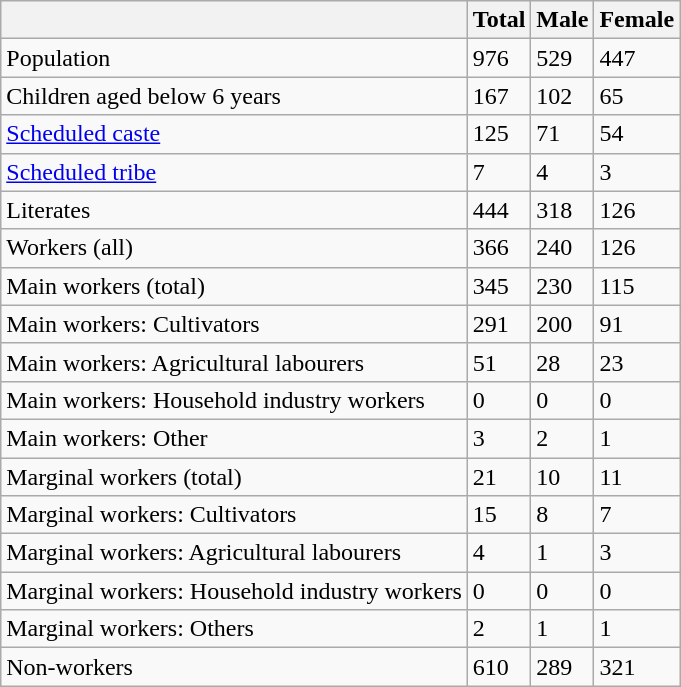<table class="wikitable sortable">
<tr>
<th></th>
<th>Total</th>
<th>Male</th>
<th>Female</th>
</tr>
<tr>
<td>Population</td>
<td>976</td>
<td>529</td>
<td>447</td>
</tr>
<tr>
<td>Children aged below 6 years</td>
<td>167</td>
<td>102</td>
<td>65</td>
</tr>
<tr>
<td><a href='#'>Scheduled caste</a></td>
<td>125</td>
<td>71</td>
<td>54</td>
</tr>
<tr>
<td><a href='#'>Scheduled tribe</a></td>
<td>7</td>
<td>4</td>
<td>3</td>
</tr>
<tr>
<td>Literates</td>
<td>444</td>
<td>318</td>
<td>126</td>
</tr>
<tr>
<td>Workers (all)</td>
<td>366</td>
<td>240</td>
<td>126</td>
</tr>
<tr>
<td>Main workers (total)</td>
<td>345</td>
<td>230</td>
<td>115</td>
</tr>
<tr>
<td>Main workers: Cultivators</td>
<td>291</td>
<td>200</td>
<td>91</td>
</tr>
<tr>
<td>Main workers: Agricultural labourers</td>
<td>51</td>
<td>28</td>
<td>23</td>
</tr>
<tr>
<td>Main workers: Household industry workers</td>
<td>0</td>
<td>0</td>
<td>0</td>
</tr>
<tr>
<td>Main workers: Other</td>
<td>3</td>
<td>2</td>
<td>1</td>
</tr>
<tr>
<td>Marginal workers (total)</td>
<td>21</td>
<td>10</td>
<td>11</td>
</tr>
<tr>
<td>Marginal workers: Cultivators</td>
<td>15</td>
<td>8</td>
<td>7</td>
</tr>
<tr>
<td>Marginal workers: Agricultural labourers</td>
<td>4</td>
<td>1</td>
<td>3</td>
</tr>
<tr>
<td>Marginal workers: Household industry workers</td>
<td>0</td>
<td>0</td>
<td>0</td>
</tr>
<tr>
<td>Marginal workers: Others</td>
<td>2</td>
<td>1</td>
<td>1</td>
</tr>
<tr>
<td>Non-workers</td>
<td>610</td>
<td>289</td>
<td>321</td>
</tr>
</table>
